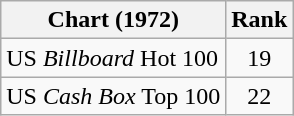<table class="wikitable">
<tr>
<th align="left">Chart (1972)</th>
<th style="text-align:center;">Rank</th>
</tr>
<tr>
<td>US <em>Billboard</em> Hot 100</td>
<td style="text-align:center;">19</td>
</tr>
<tr>
<td>US <em>Cash Box</em> Top 100</td>
<td style="text-align:center;">22</td>
</tr>
</table>
